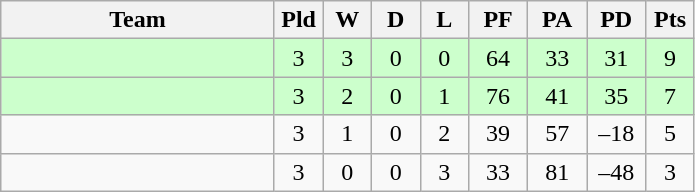<table class="wikitable" style="text-align:center;">
<tr>
<th width=175>Team</th>
<th width=25 abbr="Played">Pld</th>
<th width=25 abbr="Won">W</th>
<th width=25 abbr="Drawn">D</th>
<th width=25 abbr="Lost">L</th>
<th width=32 abbr="Points for">PF</th>
<th width=32 abbr="Points against">PA</th>
<th width=32 abbr="Points difference">PD</th>
<th width=25 abbr="Points">Pts</th>
</tr>
<tr bgcolor="#ccffcc">
<td align=left></td>
<td>3</td>
<td>3</td>
<td>0</td>
<td>0</td>
<td>64</td>
<td>33</td>
<td>31</td>
<td>9</td>
</tr>
<tr bgcolor="#ccffcc">
<td align=left></td>
<td>3</td>
<td>2</td>
<td>0</td>
<td>1</td>
<td>76</td>
<td>41</td>
<td>35</td>
<td>7</td>
</tr>
<tr>
<td align=left></td>
<td>3</td>
<td>1</td>
<td>0</td>
<td>2</td>
<td>39</td>
<td>57</td>
<td>–18</td>
<td>5</td>
</tr>
<tr>
<td align=left></td>
<td>3</td>
<td>0</td>
<td>0</td>
<td>3</td>
<td>33</td>
<td>81</td>
<td>–48</td>
<td>3</td>
</tr>
</table>
